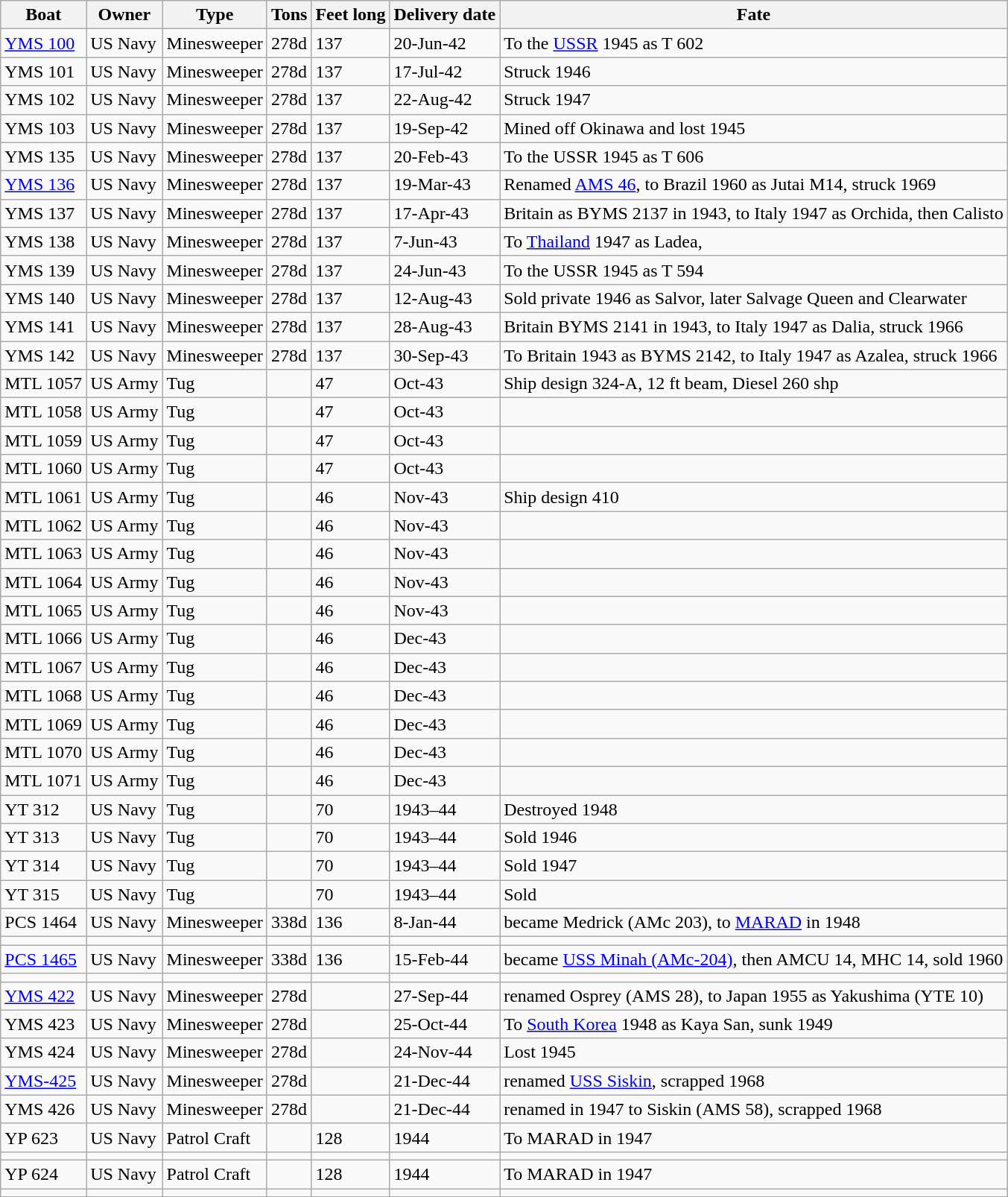<table class="wikitable collapsible collapsed">
<tr>
<th>Boat</th>
<th>Owner</th>
<th>Type</th>
<th>Tons</th>
<th>Feet long</th>
<th>Delivery date</th>
<th>Fate</th>
</tr>
<tr>
<td><a href='#'>YMS 100</a></td>
<td>US Navy</td>
<td>Minesweeper</td>
<td>278d</td>
<td>137</td>
<td>20-Jun-42</td>
<td>To the <a href='#'>USSR</a> 1945 as T 602</td>
</tr>
<tr>
<td>YMS 101</td>
<td>US Navy</td>
<td>Minesweeper</td>
<td>278d</td>
<td>137</td>
<td>17-Jul-42</td>
<td>Struck 1946</td>
</tr>
<tr>
<td>YMS 102</td>
<td>US Navy</td>
<td>Minesweeper</td>
<td>278d</td>
<td>137</td>
<td>22-Aug-42</td>
<td>Struck 1947</td>
</tr>
<tr>
<td>YMS 103</td>
<td>US Navy</td>
<td>Minesweeper</td>
<td>278d</td>
<td>137</td>
<td>19-Sep-42</td>
<td>Mined off Okinawa and lost 1945</td>
</tr>
<tr>
<td>YMS 135</td>
<td>US Navy</td>
<td>Minesweeper</td>
<td>278d</td>
<td>137</td>
<td>20-Feb-43</td>
<td>To the USSR 1945 as T 606</td>
</tr>
<tr>
<td><a href='#'>YMS 136</a></td>
<td>US Navy</td>
<td>Minesweeper</td>
<td>278d</td>
<td>137</td>
<td>19-Mar-43</td>
<td>Renamed <a href='#'>AMS 46</a>, to Brazil 1960 as Jutai M14, struck 1969</td>
</tr>
<tr>
<td>YMS 137</td>
<td>US Navy</td>
<td>Minesweeper</td>
<td>278d</td>
<td>137</td>
<td>17-Apr-43</td>
<td>Britain as BYMS 2137 in 1943, to Italy 1947 as Orchida, then Calisto</td>
</tr>
<tr>
<td>YMS 138</td>
<td>US Navy</td>
<td>Minesweeper</td>
<td>278d</td>
<td>137</td>
<td>7-Jun-43</td>
<td>To <a href='#'>Thailand</a> 1947 as Ladea,</td>
</tr>
<tr>
<td>YMS 139</td>
<td>US Navy</td>
<td>Minesweeper</td>
<td>278d</td>
<td>137</td>
<td>24-Jun-43</td>
<td>To the USSR 1945 as T 594</td>
</tr>
<tr>
<td>YMS 140</td>
<td>US Navy</td>
<td>Minesweeper</td>
<td>278d</td>
<td>137</td>
<td>12-Aug-43</td>
<td>Sold private 1946 as Salvor, later Salvage Queen and Clearwater</td>
</tr>
<tr>
<td>YMS 141</td>
<td>US Navy</td>
<td>Minesweeper</td>
<td>278d</td>
<td>137</td>
<td>28-Aug-43</td>
<td>Britain  BYMS 2141 in 1943, to Italy 1947 as Dalia, struck 1966</td>
</tr>
<tr>
<td>YMS 142</td>
<td>US Navy</td>
<td>Minesweeper</td>
<td>278d</td>
<td>137</td>
<td>30-Sep-43</td>
<td>To Britain 1943 as BYMS 2142, to Italy 1947 as Azalea, struck 1966</td>
</tr>
<tr>
<td>MTL 1057</td>
<td>US Army</td>
<td>Tug</td>
<td></td>
<td>47</td>
<td>Oct-43</td>
<td>Ship design 324-A, 12 ft beam, Diesel 260 shp</td>
</tr>
<tr>
<td>MTL 1058</td>
<td>US Army</td>
<td>Tug</td>
<td></td>
<td>47</td>
<td>Oct-43</td>
<td></td>
</tr>
<tr>
<td>MTL 1059</td>
<td>US Army</td>
<td>Tug</td>
<td></td>
<td>47</td>
<td>Oct-43</td>
<td></td>
</tr>
<tr>
<td>MTL 1060</td>
<td>US Army</td>
<td>Tug</td>
<td></td>
<td>47</td>
<td>Oct-43</td>
<td></td>
</tr>
<tr>
<td>MTL 1061</td>
<td>US Army</td>
<td>Tug</td>
<td></td>
<td>46</td>
<td>Nov-43</td>
<td>Ship design 410</td>
</tr>
<tr>
<td>MTL 1062</td>
<td>US Army</td>
<td>Tug</td>
<td></td>
<td>46</td>
<td>Nov-43</td>
<td></td>
</tr>
<tr>
<td>MTL 1063</td>
<td>US Army</td>
<td>Tug</td>
<td></td>
<td>46</td>
<td>Nov-43</td>
<td></td>
</tr>
<tr>
<td>MTL 1064</td>
<td>US Army</td>
<td>Tug</td>
<td></td>
<td>46</td>
<td>Nov-43</td>
<td></td>
</tr>
<tr>
<td>MTL 1065</td>
<td>US Army</td>
<td>Tug</td>
<td></td>
<td>46</td>
<td>Nov-43</td>
<td></td>
</tr>
<tr>
<td>MTL 1066</td>
<td>US Army</td>
<td>Tug</td>
<td></td>
<td>46</td>
<td>Dec-43</td>
<td></td>
</tr>
<tr>
<td>MTL 1067</td>
<td>US Army</td>
<td>Tug</td>
<td></td>
<td>46</td>
<td>Dec-43</td>
<td></td>
</tr>
<tr>
<td>MTL 1068</td>
<td>US Army</td>
<td>Tug</td>
<td></td>
<td>46</td>
<td>Dec-43</td>
<td></td>
</tr>
<tr>
<td>MTL 1069</td>
<td>US Army</td>
<td>Tug</td>
<td></td>
<td>46</td>
<td>Dec-43</td>
<td></td>
</tr>
<tr>
<td>MTL 1070</td>
<td>US Army</td>
<td>Tug</td>
<td></td>
<td>46</td>
<td>Dec-43</td>
<td></td>
</tr>
<tr>
<td>MTL 1071</td>
<td>US Army</td>
<td>Tug</td>
<td></td>
<td>46</td>
<td>Dec-43</td>
<td></td>
</tr>
<tr>
<td>YT 312</td>
<td>US Navy</td>
<td>Tug</td>
<td></td>
<td>70</td>
<td>1943–44</td>
<td>Destroyed 1948</td>
</tr>
<tr>
<td>YT 313</td>
<td>US Navy</td>
<td>Tug</td>
<td></td>
<td>70</td>
<td>1943–44</td>
<td>Sold 1946</td>
</tr>
<tr>
<td>YT 314</td>
<td>US Navy</td>
<td>Tug</td>
<td></td>
<td>70</td>
<td>1943–44</td>
<td>Sold 1947</td>
</tr>
<tr>
<td>YT 315</td>
<td>US Navy</td>
<td>Tug</td>
<td></td>
<td>70</td>
<td>1943–44</td>
<td>Sold</td>
</tr>
<tr>
<td>PCS 1464</td>
<td>US Navy</td>
<td>Minesweeper</td>
<td>338d</td>
<td>136</td>
<td>8-Jan-44</td>
<td>became Medrick (AMc 203), to <a href='#'>MARAD</a> in 1948</td>
</tr>
<tr>
<td></td>
<td></td>
<td></td>
<td></td>
<td></td>
<td></td>
<td></td>
</tr>
<tr>
<td><a href='#'>PCS 1465</a></td>
<td>US Navy</td>
<td>Minesweeper</td>
<td>338d</td>
<td>136</td>
<td>15-Feb-44</td>
<td>became <a href='#'>USS Minah (AMc-204)</a>, then  AMCU 14, MHC 14, sold 1960</td>
</tr>
<tr>
<td></td>
<td></td>
<td></td>
<td></td>
<td></td>
<td></td>
<td></td>
</tr>
<tr>
<td><a href='#'>YMS 422</a></td>
<td>US Navy</td>
<td>Minesweeper</td>
<td>278d</td>
<td></td>
<td>27-Sep-44</td>
<td>renamed Osprey (AMS 28), to Japan 1955 as Yakushima (YTE 10)</td>
</tr>
<tr>
<td>YMS 423</td>
<td>US Navy</td>
<td>Minesweeper</td>
<td>278d</td>
<td></td>
<td>25-Oct-44</td>
<td>To <a href='#'>South Korea</a> 1948 as Kaya San, sunk 1949</td>
</tr>
<tr>
<td>YMS 424</td>
<td>US Navy</td>
<td>Minesweeper</td>
<td>278d</td>
<td></td>
<td>24-Nov-44</td>
<td>Lost 1945</td>
</tr>
<tr>
<td><a href='#'>YMS-425</a></td>
<td>US Navy</td>
<td>Minesweeper</td>
<td>278d</td>
<td></td>
<td>21-Dec-44</td>
<td>renamed  <a href='#'>USS Siskin</a>, scrapped 1968</td>
</tr>
<tr>
<td>YMS 426</td>
<td>US Navy</td>
<td>Minesweeper</td>
<td>278d</td>
<td></td>
<td>21-Dec-44</td>
<td>renamed in 1947 to Siskin (AMS 58), scrapped 1968</td>
</tr>
<tr>
<td>YP 623</td>
<td>US Navy</td>
<td>Patrol Craft</td>
<td></td>
<td>128</td>
<td>1944</td>
<td>To MARAD in 1947</td>
</tr>
<tr>
<td></td>
<td></td>
<td></td>
<td></td>
<td></td>
<td></td>
<td></td>
</tr>
<tr>
<td>YP 624</td>
<td>US Navy</td>
<td>Patrol Craft</td>
<td></td>
<td>128</td>
<td>1944</td>
<td>To MARAD in 1947</td>
</tr>
<tr>
<td></td>
<td></td>
<td></td>
<td></td>
<td></td>
<td></td>
<td></td>
</tr>
</table>
